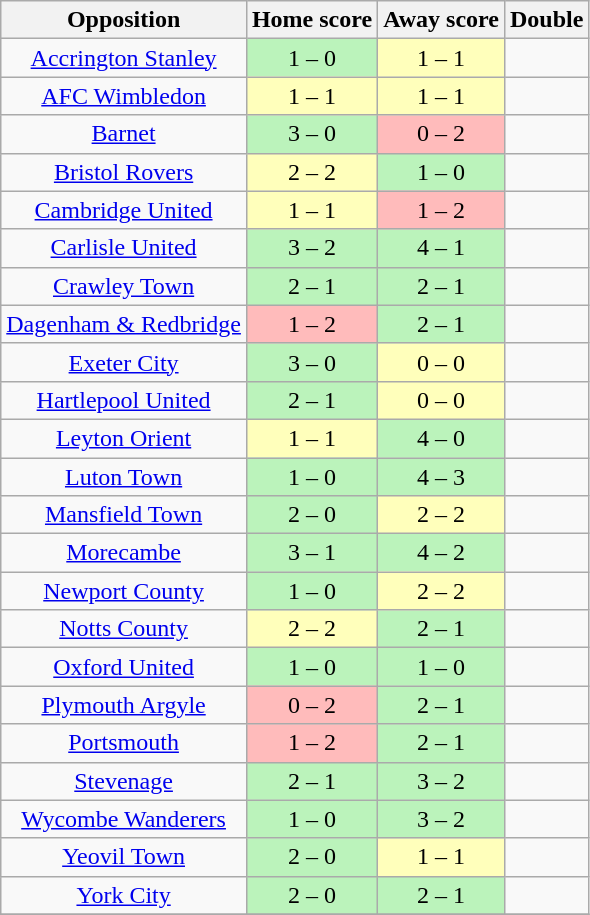<table class="wikitable" style="text-align: center;">
<tr>
<th>Opposition</th>
<th>Home score</th>
<th>Away score</th>
<th>Double</th>
</tr>
<tr>
<td><a href='#'>Accrington Stanley</a></td>
<td style="background:#BBF3BB;">1 – 0</td>
<td style="background:#FFFFBB;">1 – 1</td>
<td></td>
</tr>
<tr>
<td><a href='#'>AFC Wimbledon</a></td>
<td style="background:#FFFFBB;">1 – 1</td>
<td style="background:#FFFFBB;">1 – 1</td>
<td></td>
</tr>
<tr>
<td><a href='#'>Barnet</a></td>
<td style="background:#BBF3BB;">3 – 0</td>
<td style="background:#fbb;">0 – 2</td>
<td></td>
</tr>
<tr>
<td><a href='#'>Bristol Rovers</a></td>
<td style="background:#FFFFBB;">2 – 2</td>
<td style="background:#BBF3BB;">1 – 0</td>
<td></td>
</tr>
<tr>
<td><a href='#'>Cambridge United</a></td>
<td style="background:#FFFFBB;">1 – 1</td>
<td style="background:#fbb;">1 – 2</td>
<td></td>
</tr>
<tr>
<td><a href='#'>Carlisle United</a></td>
<td style="background:#BBF3BB;">3 – 2</td>
<td style="background:#BBF3BB;">4 – 1</td>
<td></td>
</tr>
<tr>
<td><a href='#'>Crawley Town</a></td>
<td style="background:#BBF3BB;">2 – 1</td>
<td style="background:#BBF3BB;">2 – 1</td>
<td></td>
</tr>
<tr>
<td><a href='#'>Dagenham & Redbridge</a></td>
<td style="background:#fbb;">1 – 2</td>
<td style="background:#BBF3BB;">2 – 1</td>
<td></td>
</tr>
<tr>
<td><a href='#'>Exeter City</a></td>
<td style="background:#BBF3BB;">3 – 0</td>
<td style="background:#FFFFBB;">0 – 0</td>
<td></td>
</tr>
<tr>
<td><a href='#'>Hartlepool United</a></td>
<td style="background:#BBF3BB;">2 – 1</td>
<td style="background:#FFFFBB;">0 – 0</td>
<td></td>
</tr>
<tr>
<td><a href='#'>Leyton Orient</a></td>
<td style="background:#FFFFBB;">1 – 1</td>
<td style="background:#BBF3BB;">4 – 0</td>
<td></td>
</tr>
<tr>
<td><a href='#'>Luton Town</a></td>
<td style="background:#BBF3BB;">1 – 0</td>
<td style="background:#BBF3BB;">4 – 3</td>
<td></td>
</tr>
<tr>
<td><a href='#'>Mansfield Town</a></td>
<td style="background:#BBF3BB;">2 – 0</td>
<td style="background:#FFFFBB;">2 – 2</td>
<td></td>
</tr>
<tr>
<td><a href='#'>Morecambe</a></td>
<td style="background:#BBF3BB;">3 – 1</td>
<td style="background:#BBF3BB;">4 – 2</td>
<td></td>
</tr>
<tr>
<td><a href='#'>Newport County</a></td>
<td style="background:#BBF3BB;">1 – 0</td>
<td style="background:#FFFFBB;">2 – 2</td>
<td></td>
</tr>
<tr>
<td><a href='#'>Notts County</a></td>
<td style="background:#FFFFBB;">2 – 2</td>
<td style="background:#BBF3BB;">2 – 1</td>
<td></td>
</tr>
<tr>
<td><a href='#'>Oxford United</a></td>
<td style="background:#BBF3BB;">1 – 0</td>
<td style="background:#BBF3BB;">1 – 0</td>
<td></td>
</tr>
<tr>
<td><a href='#'>Plymouth Argyle</a></td>
<td style="background:#fbb;">0 – 2</td>
<td style="background:#BBF3BB;">2 – 1</td>
<td></td>
</tr>
<tr>
<td><a href='#'>Portsmouth</a></td>
<td style="background:#fbb;">1 – 2</td>
<td style="background:#BBF3BB;">2 – 1</td>
<td></td>
</tr>
<tr>
<td><a href='#'>Stevenage</a></td>
<td style="background:#BBF3BB;">2 – 1</td>
<td style="background:#BBF3BB;">3 – 2</td>
<td></td>
</tr>
<tr>
<td><a href='#'>Wycombe Wanderers</a></td>
<td style="background:#BBF3BB;">1 – 0</td>
<td style="background:#BBF3BB;">3 – 2</td>
<td></td>
</tr>
<tr>
<td><a href='#'>Yeovil Town</a></td>
<td style="background:#BBF3BB;">2 – 0</td>
<td style="background:#FFFFBB;">1 – 1</td>
<td></td>
</tr>
<tr>
<td><a href='#'>York City</a></td>
<td style="background:#BBF3BB;">2 – 0</td>
<td style="background:#BBF3BB;">2 – 1</td>
<td></td>
</tr>
<tr>
</tr>
</table>
